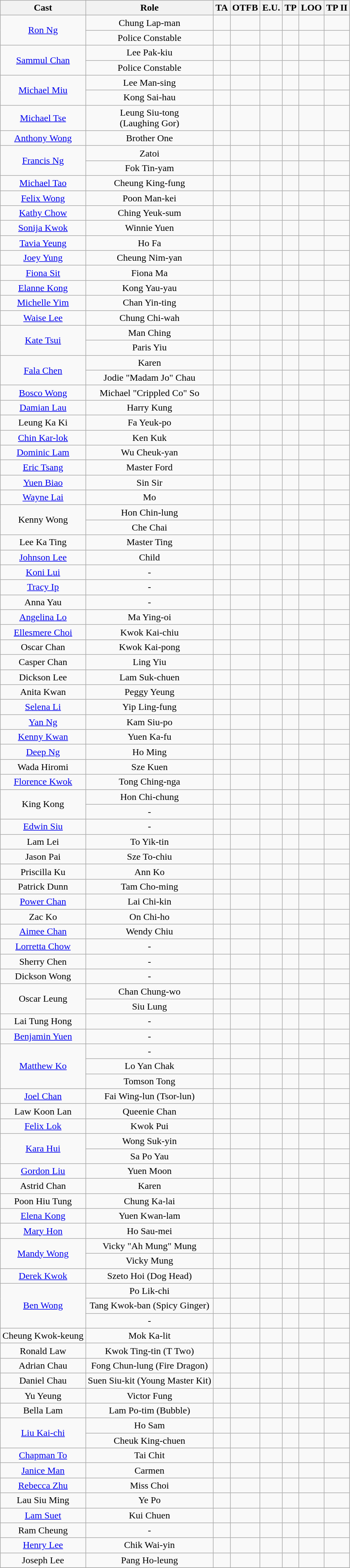<table class="wikitable" style="text-align:center">
<tr>
<th>Cast</th>
<th>Role</th>
<th>TA</th>
<th>OTFB</th>
<th>E.U.</th>
<th>TP</th>
<th>LOO</th>
<th>TP II</th>
</tr>
<tr>
<td rowspan="2"><a href='#'>Ron Ng</a></td>
<td>Chung Lap-man</td>
<td></td>
<td></td>
<td></td>
<td></td>
<td></td>
<td></td>
</tr>
<tr>
<td>Police Constable</td>
<td></td>
<td></td>
<td></td>
<td></td>
<td></td>
<td></td>
</tr>
<tr>
<td rowspan="2"><a href='#'>Sammul Chan</a></td>
<td>Lee Pak-kiu</td>
<td></td>
<td></td>
<td></td>
<td></td>
<td></td>
<td></td>
</tr>
<tr>
<td>Police Constable</td>
<td></td>
<td></td>
<td></td>
<td></td>
<td></td>
<td></td>
</tr>
<tr>
<td rowspan="2"><a href='#'>Michael Miu</a></td>
<td>Lee Man-sing</td>
<td></td>
<td></td>
<td></td>
<td></td>
<td></td>
<td></td>
</tr>
<tr>
<td>Kong Sai-hau</td>
<td></td>
<td></td>
<td></td>
<td></td>
<td></td>
<td></td>
</tr>
<tr>
<td><a href='#'>Michael Tse</a></td>
<td>Leung Siu-tong<br>(Laughing Gor)</td>
<td></td>
<td></td>
<td></td>
<td></td>
<td></td>
<td></td>
</tr>
<tr>
<td><a href='#'>Anthony Wong</a></td>
<td>Brother One</td>
<td></td>
<td></td>
<td></td>
<td></td>
<td></td>
</tr>
<tr>
<td rowspan="2"><a href='#'>Francis Ng</a></td>
<td>Zatoi</td>
<td></td>
<td></td>
<td></td>
<td></td>
<td></td>
<td></td>
</tr>
<tr>
<td>Fok Tin-yam</td>
<td></td>
<td></td>
<td></td>
<td></td>
<td></td>
<td></td>
</tr>
<tr>
<td><a href='#'>Michael Tao</a></td>
<td>Cheung King-fung</td>
<td></td>
<td></td>
<td></td>
<td></td>
<td></td>
<td></td>
</tr>
<tr>
<td><a href='#'>Felix Wong</a></td>
<td>Poon Man-kei</td>
<td></td>
<td></td>
<td></td>
<td></td>
<td></td>
<td></td>
</tr>
<tr>
<td><a href='#'>Kathy Chow</a></td>
<td>Ching Yeuk-sum</td>
<td></td>
<td></td>
<td></td>
<td></td>
<td></td>
<td></td>
</tr>
<tr>
<td><a href='#'>Sonija Kwok</a></td>
<td>Winnie Yuen</td>
<td></td>
<td></td>
<td></td>
<td></td>
<td></td>
<td></td>
</tr>
<tr>
<td><a href='#'>Tavia Yeung</a></td>
<td>Ho Fa</td>
<td></td>
<td></td>
<td></td>
<td></td>
<td></td>
<td></td>
</tr>
<tr>
<td><a href='#'>Joey Yung</a></td>
<td>Cheung Nim-yan</td>
<td></td>
<td></td>
<td></td>
<td></td>
<td></td>
<td></td>
</tr>
<tr>
<td><a href='#'>Fiona Sit</a></td>
<td>Fiona Ma</td>
<td></td>
<td></td>
<td></td>
<td></td>
<td></td>
<td></td>
</tr>
<tr>
<td><a href='#'>Elanne Kong</a></td>
<td>Kong Yau-yau</td>
<td></td>
<td></td>
<td></td>
<td></td>
<td></td>
<td></td>
</tr>
<tr>
<td><a href='#'>Michelle Yim</a></td>
<td>Chan Yin-ting</td>
<td></td>
<td></td>
<td></td>
<td></td>
<td></td>
<td></td>
</tr>
<tr>
<td><a href='#'>Waise Lee</a></td>
<td>Chung Chi-wah</td>
<td></td>
<td></td>
<td></td>
<td></td>
<td></td>
<td></td>
</tr>
<tr>
<td rowspan="2"><a href='#'>Kate Tsui</a></td>
<td>Man Ching</td>
<td></td>
<td></td>
<td></td>
<td></td>
<td></td>
<td></td>
</tr>
<tr>
<td>Paris Yiu</td>
<td></td>
<td></td>
<td></td>
<td></td>
<td></td>
<td></td>
</tr>
<tr>
<td rowspan="2"><a href='#'>Fala Chen</a></td>
<td>Karen</td>
<td></td>
<td></td>
<td></td>
<td></td>
<td></td>
<td></td>
</tr>
<tr>
<td>Jodie "Madam Jo" Chau</td>
<td></td>
<td></td>
<td></td>
<td></td>
<td></td>
<td></td>
</tr>
<tr>
<td><a href='#'>Bosco Wong</a></td>
<td>Michael "Crippled Co" So</td>
<td></td>
<td></td>
<td></td>
<td></td>
<td></td>
<td></td>
</tr>
<tr>
<td><a href='#'>Damian Lau</a></td>
<td>Harry Kung</td>
<td></td>
<td></td>
<td></td>
<td></td>
<td></td>
<td></td>
</tr>
<tr>
<td>Leung Ka Ki</td>
<td>Fa Yeuk-po</td>
<td></td>
<td></td>
<td></td>
<td></td>
<td></td>
<td></td>
</tr>
<tr>
<td><a href='#'>Chin Kar-lok</a></td>
<td>Ken Kuk</td>
<td></td>
<td></td>
<td></td>
<td></td>
<td></td>
<td></td>
</tr>
<tr>
<td><a href='#'>Dominic Lam</a></td>
<td>Wu Cheuk-yan</td>
<td></td>
<td></td>
<td></td>
<td></td>
<td></td>
<td></td>
</tr>
<tr>
<td><a href='#'>Eric Tsang</a></td>
<td>Master Ford</td>
<td></td>
<td></td>
<td></td>
<td></td>
<td></td>
<td></td>
</tr>
<tr>
<td><a href='#'>Yuen Biao</a></td>
<td>Sin Sir</td>
<td></td>
<td></td>
<td></td>
<td></td>
<td></td>
<td></td>
</tr>
<tr>
<td><a href='#'>Wayne Lai</a></td>
<td>Mo</td>
<td></td>
<td></td>
<td></td>
<td></td>
<td></td>
<td></td>
</tr>
<tr>
<td rowspan="2">Kenny Wong</td>
<td>Hon Chin-lung</td>
<td></td>
<td></td>
<td></td>
<td></td>
<td></td>
<td></td>
</tr>
<tr>
<td>Che Chai</td>
<td></td>
<td></td>
<td></td>
<td></td>
<td></td>
<td></td>
</tr>
<tr>
<td>Lee Ka Ting</td>
<td>Master Ting</td>
<td></td>
<td></td>
<td></td>
<td></td>
<td></td>
<td></td>
</tr>
<tr>
<td><a href='#'>Johnson Lee</a></td>
<td>Child</td>
<td></td>
<td></td>
<td></td>
<td></td>
<td></td>
<td></td>
</tr>
<tr>
<td><a href='#'>Koni Lui</a></td>
<td>-</td>
<td></td>
<td></td>
<td></td>
<td></td>
<td></td>
<td></td>
</tr>
<tr>
<td><a href='#'>Tracy Ip</a></td>
<td>-</td>
<td></td>
<td></td>
<td></td>
<td></td>
<td></td>
<td></td>
</tr>
<tr>
<td>Anna Yau</td>
<td>-</td>
<td></td>
<td></td>
<td></td>
<td></td>
<td></td>
<td></td>
</tr>
<tr>
<td><a href='#'>Angelina Lo</a></td>
<td>Ma Ying-oi</td>
<td></td>
<td></td>
<td></td>
<td></td>
<td></td>
<td></td>
</tr>
<tr>
<td><a href='#'>Ellesmere Choi</a></td>
<td>Kwok Kai-chiu</td>
<td></td>
<td></td>
<td></td>
<td></td>
<td></td>
<td></td>
</tr>
<tr>
<td>Oscar Chan</td>
<td>Kwok Kai-pong</td>
<td></td>
<td></td>
<td></td>
<td></td>
<td></td>
<td></td>
</tr>
<tr>
<td>Casper Chan</td>
<td>Ling Yiu</td>
<td></td>
<td></td>
<td></td>
<td></td>
<td></td>
<td></td>
</tr>
<tr>
<td>Dickson Lee</td>
<td>Lam Suk-chuen</td>
<td></td>
<td></td>
<td></td>
<td></td>
<td></td>
<td></td>
</tr>
<tr>
<td>Anita Kwan</td>
<td>Peggy Yeung</td>
<td></td>
<td></td>
<td></td>
<td></td>
<td></td>
<td></td>
</tr>
<tr>
<td><a href='#'>Selena Li</a></td>
<td>Yip Ling-fung</td>
<td></td>
<td></td>
<td></td>
<td></td>
<td></td>
<td></td>
</tr>
<tr>
<td><a href='#'>Yan Ng</a></td>
<td>Kam Siu-po</td>
<td></td>
<td></td>
<td></td>
<td></td>
<td></td>
<td></td>
</tr>
<tr>
<td><a href='#'>Kenny Kwan</a></td>
<td>Yuen Ka-fu</td>
<td></td>
<td></td>
<td></td>
<td></td>
<td></td>
<td></td>
</tr>
<tr>
<td><a href='#'>Deep Ng</a></td>
<td>Ho Ming</td>
<td></td>
<td></td>
<td></td>
<td></td>
<td></td>
<td></td>
</tr>
<tr>
<td>Wada Hiromi</td>
<td>Sze Kuen</td>
<td></td>
<td></td>
<td></td>
<td></td>
<td></td>
<td></td>
</tr>
<tr>
<td><a href='#'>Florence Kwok</a></td>
<td>Tong Ching-nga</td>
<td></td>
<td></td>
<td></td>
<td></td>
<td></td>
<td></td>
</tr>
<tr>
<td rowspan="2">King Kong</td>
<td>Hon Chi-chung</td>
<td></td>
<td></td>
<td></td>
<td></td>
<td></td>
<td></td>
</tr>
<tr>
<td>-</td>
<td></td>
<td></td>
<td></td>
<td></td>
<td></td>
<td></td>
</tr>
<tr>
<td><a href='#'>Edwin Siu</a></td>
<td>-</td>
<td></td>
<td></td>
<td></td>
<td></td>
<td></td>
<td></td>
</tr>
<tr>
<td>Lam Lei</td>
<td>To Yik-tin</td>
<td></td>
<td></td>
<td></td>
<td></td>
<td></td>
<td></td>
</tr>
<tr>
<td>Jason Pai</td>
<td>Sze To-chiu</td>
<td></td>
<td></td>
<td></td>
<td></td>
<td></td>
<td></td>
</tr>
<tr>
<td>Priscilla Ku</td>
<td>Ann Ko</td>
<td></td>
<td></td>
<td></td>
<td></td>
<td></td>
<td></td>
</tr>
<tr>
<td>Patrick Dunn</td>
<td>Tam Cho-ming</td>
<td></td>
<td></td>
<td></td>
<td></td>
<td></td>
<td></td>
</tr>
<tr>
<td><a href='#'>Power Chan</a></td>
<td>Lai Chi-kin</td>
<td></td>
<td></td>
<td></td>
<td></td>
<td></td>
<td></td>
</tr>
<tr>
<td>Zac Ko</td>
<td>On Chi-ho</td>
<td></td>
<td></td>
<td></td>
<td></td>
<td></td>
<td></td>
</tr>
<tr>
<td><a href='#'>Aimee Chan</a></td>
<td>Wendy Chiu</td>
<td></td>
<td></td>
<td></td>
<td></td>
<td></td>
<td></td>
</tr>
<tr>
<td><a href='#'>Lorretta Chow</a></td>
<td>-</td>
<td></td>
<td></td>
<td></td>
<td></td>
<td></td>
<td></td>
</tr>
<tr>
<td>Sherry Chen</td>
<td>-</td>
<td></td>
<td></td>
<td></td>
<td></td>
<td></td>
<td></td>
</tr>
<tr>
<td>Dickson Wong</td>
<td>-</td>
<td></td>
<td></td>
<td></td>
<td></td>
<td></td>
<td></td>
</tr>
<tr>
<td rowspan="2">Oscar Leung</td>
<td>Chan Chung-wo</td>
<td></td>
<td></td>
<td></td>
<td></td>
<td></td>
<td></td>
</tr>
<tr>
<td>Siu Lung</td>
<td></td>
<td></td>
<td></td>
<td></td>
<td></td>
<td></td>
</tr>
<tr>
<td>Lai Tung Hong</td>
<td>-</td>
<td></td>
<td></td>
<td></td>
<td></td>
<td></td>
<td></td>
</tr>
<tr>
<td><a href='#'>Benjamin Yuen</a></td>
<td>-</td>
<td></td>
<td></td>
<td></td>
<td></td>
<td></td>
<td></td>
</tr>
<tr>
<td rowspan="3"><a href='#'>Matthew Ko</a></td>
<td>-</td>
<td></td>
<td></td>
<td></td>
<td></td>
<td></td>
<td></td>
</tr>
<tr>
<td>Lo Yan Chak</td>
<td></td>
<td></td>
<td></td>
<td></td>
<td></td>
<td></td>
</tr>
<tr>
<td>Tomson Tong</td>
<td></td>
<td></td>
<td></td>
<td></td>
<td></td>
<td></td>
</tr>
<tr>
<td><a href='#'>Joel Chan</a></td>
<td>Fai Wing-lun (Tsor-lun)</td>
<td></td>
<td></td>
<td></td>
<td></td>
<td></td>
<td></td>
</tr>
<tr>
<td>Law Koon Lan</td>
<td>Queenie Chan</td>
<td></td>
<td></td>
<td></td>
<td></td>
<td></td>
<td></td>
</tr>
<tr>
<td><a href='#'>Felix Lok</a></td>
<td>Kwok Pui</td>
<td></td>
<td></td>
<td></td>
<td></td>
<td></td>
<td></td>
</tr>
<tr>
<td rowspan="2"><a href='#'>Kara Hui</a></td>
<td>Wong Suk-yin</td>
<td></td>
<td></td>
<td></td>
<td></td>
<td></td>
<td></td>
</tr>
<tr>
<td>Sa Po Yau</td>
<td></td>
<td></td>
<td></td>
<td></td>
<td></td>
<td></td>
</tr>
<tr>
<td><a href='#'>Gordon Liu</a></td>
<td>Yuen Moon</td>
<td></td>
<td></td>
<td></td>
<td></td>
<td></td>
<td></td>
</tr>
<tr>
<td>Astrid Chan</td>
<td>Karen</td>
<td></td>
<td></td>
<td></td>
<td></td>
<td></td>
<td></td>
</tr>
<tr>
<td>Poon Hiu Tung</td>
<td>Chung Ka-lai</td>
<td></td>
<td></td>
<td></td>
<td></td>
<td></td>
<td></td>
</tr>
<tr>
<td><a href='#'>Elena Kong</a></td>
<td>Yuen Kwan-lam</td>
<td></td>
<td></td>
<td></td>
<td></td>
<td></td>
<td></td>
</tr>
<tr>
<td><a href='#'>Mary Hon</a></td>
<td>Ho Sau-mei</td>
<td></td>
<td></td>
<td></td>
<td></td>
<td></td>
<td></td>
</tr>
<tr>
<td rowspan="2"><a href='#'>Mandy Wong</a></td>
<td>Vicky "Ah Mung" Mung</td>
<td></td>
<td></td>
<td></td>
<td></td>
<td></td>
<td></td>
</tr>
<tr>
<td>Vicky Mung</td>
<td></td>
<td></td>
<td></td>
<td></td>
<td></td>
<td></td>
</tr>
<tr>
<td><a href='#'>Derek Kwok</a></td>
<td>Szeto Hoi (Dog Head)</td>
<td></td>
<td></td>
<td></td>
<td></td>
<td></td>
<td></td>
</tr>
<tr>
<td rowspan="3"><a href='#'>Ben Wong</a></td>
<td>Po Lik-chi</td>
<td></td>
<td></td>
<td></td>
<td></td>
<td></td>
<td></td>
</tr>
<tr>
<td>Tang Kwok-ban (Spicy Ginger)</td>
<td></td>
<td></td>
<td></td>
<td></td>
<td></td>
<td></td>
</tr>
<tr>
<td>-</td>
<td></td>
<td></td>
<td></td>
<td></td>
<td></td>
<td></td>
</tr>
<tr>
<td>Cheung Kwok-keung</td>
<td>Mok Ka-lit</td>
<td></td>
<td></td>
<td></td>
<td></td>
<td></td>
<td></td>
</tr>
<tr>
<td>Ronald Law</td>
<td>Kwok Ting-tin (T Two)</td>
<td></td>
<td></td>
<td></td>
<td></td>
<td></td>
<td></td>
</tr>
<tr>
<td>Adrian Chau</td>
<td>Fong Chun-lung (Fire Dragon)</td>
<td></td>
<td></td>
<td></td>
<td></td>
<td></td>
<td></td>
</tr>
<tr>
<td>Daniel Chau</td>
<td>Suen Siu-kit (Young Master Kit)</td>
<td></td>
<td></td>
<td></td>
<td></td>
<td></td>
<td></td>
</tr>
<tr>
<td>Yu Yeung</td>
<td>Victor Fung</td>
<td></td>
<td></td>
<td></td>
<td></td>
<td></td>
<td></td>
</tr>
<tr>
<td>Bella Lam</td>
<td>Lam Po-tim (Bubble)</td>
<td></td>
<td></td>
<td></td>
<td></td>
<td></td>
<td></td>
</tr>
<tr>
<td rowspan="2"><a href='#'>Liu Kai-chi</a></td>
<td>Ho Sam</td>
<td></td>
<td></td>
<td></td>
<td></td>
<td></td>
<td></td>
</tr>
<tr>
<td>Cheuk King-chuen</td>
<td></td>
<td></td>
<td></td>
<td></td>
<td></td>
<td></td>
</tr>
<tr>
<td><a href='#'>Chapman To</a></td>
<td>Tai Chit</td>
<td></td>
<td></td>
<td></td>
<td></td>
<td></td>
<td></td>
</tr>
<tr>
<td><a href='#'>Janice Man</a></td>
<td>Carmen</td>
<td></td>
<td></td>
<td></td>
<td></td>
<td></td>
<td></td>
</tr>
<tr>
<td><a href='#'>Rebecca Zhu</a></td>
<td>Miss Choi</td>
<td></td>
<td></td>
<td></td>
<td></td>
<td></td>
<td></td>
</tr>
<tr>
<td>Lau Siu Ming</td>
<td>Ye Po</td>
<td></td>
<td></td>
<td></td>
<td></td>
<td></td>
<td></td>
</tr>
<tr>
<td><a href='#'>Lam Suet</a></td>
<td>Kui Chuen</td>
<td></td>
<td></td>
<td></td>
<td></td>
<td></td>
<td></td>
</tr>
<tr>
<td>Ram Cheung</td>
<td>-</td>
<td></td>
<td></td>
<td></td>
<td></td>
<td></td>
<td></td>
</tr>
<tr>
<td><a href='#'>Henry Lee</a></td>
<td>Chik Wai-yin</td>
<td></td>
<td></td>
<td></td>
<td></td>
<td></td>
<td></td>
</tr>
<tr>
<td>Joseph Lee</td>
<td>Pang Ho-leung</td>
<td></td>
<td></td>
<td></td>
<td></td>
<td></td>
<td></td>
</tr>
<tr>
</tr>
</table>
